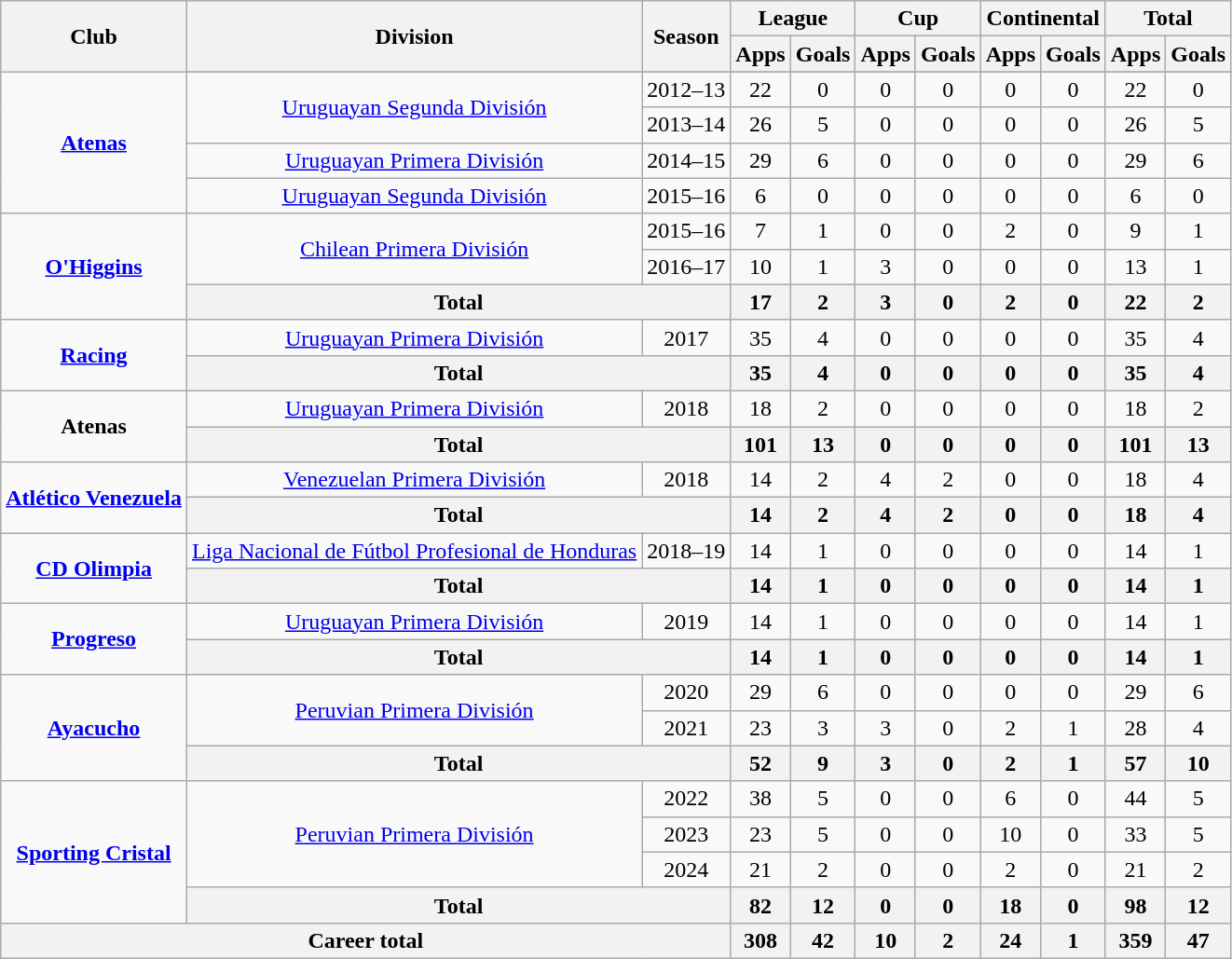<table class="wikitable center" style="text-align: center">
<tr>
<th rowspan="2">Club</th>
<th rowspan="2">Division</th>
<th rowspan="2">Season</th>
<th colspan="2">League</th>
<th colspan="2">Cup</th>
<th colspan="2">Continental</th>
<th colspan="2">Total</th>
</tr>
<tr style="background:#DDDDDD">
<th>Apps</th>
<th>Goals</th>
<th>Apps</th>
<th>Goals</th>
<th>Apps</th>
<th>Goals</th>
<th>Apps</th>
<th>Goals</th>
</tr>
<tr style="text-align: center;">
<td rowspan=5 valign="center"><strong><a href='#'>Atenas</a></strong></td>
</tr>
<tr style="text-align: center;">
<td rowspan=2 valign="center"><a href='#'>Uruguayan Segunda División</a></td>
<td>2012–13</td>
<td>22</td>
<td>0</td>
<td>0</td>
<td>0</td>
<td>0</td>
<td>0</td>
<td>22</td>
<td>0</td>
</tr>
<tr style="text-align: center;">
<td>2013–14</td>
<td>26</td>
<td>5</td>
<td>0</td>
<td>0</td>
<td>0</td>
<td>0</td>
<td>26</td>
<td>5</td>
</tr>
<tr style="text-align: center;">
<td rowspan=1 valign="center"><a href='#'>Uruguayan Primera División</a></td>
<td>2014–15</td>
<td>29</td>
<td>6</td>
<td>0</td>
<td>0</td>
<td>0</td>
<td>0</td>
<td>29</td>
<td>6</td>
</tr>
<tr style="text-align: center;">
<td rowspan=1 valign="center"><a href='#'>Uruguayan Segunda División</a></td>
<td>2015–16</td>
<td>6</td>
<td>0</td>
<td>0</td>
<td>0</td>
<td>0</td>
<td>0</td>
<td>6</td>
<td>0</td>
</tr>
<tr style="text-align: center;">
<td rowspan=3 valign="center"><strong><a href='#'>O'Higgins</a></strong></td>
<td rowspan=2 valign="center"><a href='#'>Chilean Primera División</a></td>
<td>2015–16</td>
<td>7</td>
<td>1</td>
<td>0</td>
<td>0</td>
<td>2</td>
<td>0</td>
<td>9</td>
<td>1</td>
</tr>
<tr style="text-align: center;">
<td>2016–17</td>
<td>10</td>
<td>1</td>
<td>3</td>
<td>0</td>
<td>0</td>
<td>0</td>
<td>13</td>
<td>1</td>
</tr>
<tr style="text-align: center;" style="background:#DDDDDD">
<th colspan=2>Total</th>
<th>17</th>
<th>2</th>
<th>3</th>
<th>0</th>
<th>2</th>
<th>0</th>
<th>22</th>
<th>2</th>
</tr>
<tr style="text-align: center;">
<td rowspan=2 valign="center"><strong><a href='#'>Racing</a></strong></td>
<td rowspan=1 valign="center"><a href='#'>Uruguayan Primera División</a></td>
<td>2017</td>
<td>35</td>
<td>4</td>
<td>0</td>
<td>0</td>
<td>0</td>
<td>0</td>
<td>35</td>
<td>4</td>
</tr>
<tr style="text-align: center;" style="background:#DDDDDD">
<th colspan=2>Total</th>
<th>35</th>
<th>4</th>
<th>0</th>
<th>0</th>
<th>0</th>
<th>0</th>
<th>35</th>
<th>4</th>
</tr>
<tr style="text-align: center;">
<td rowspan=2 valign="center"><strong>Atenas</strong></td>
<td rowspan=1 valign="center"><a href='#'>Uruguayan Primera División</a></td>
<td>2018</td>
<td>18</td>
<td>2</td>
<td>0</td>
<td>0</td>
<td>0</td>
<td>0</td>
<td>18</td>
<td>2</td>
</tr>
<tr style="text-align: center;" style="background:#DDDDDD">
<th colspan=2>Total</th>
<th>101</th>
<th>13</th>
<th>0</th>
<th>0</th>
<th>0</th>
<th>0</th>
<th>101</th>
<th>13</th>
</tr>
<tr style="text-align: center;">
<td rowspan=2 valign="center"><strong><a href='#'>Atlético Venezuela</a></strong></td>
<td rowspan=1 valign="center"><a href='#'>Venezuelan Primera División</a></td>
<td>2018</td>
<td>14</td>
<td>2</td>
<td>4</td>
<td>2</td>
<td>0</td>
<td>0</td>
<td>18</td>
<td>4</td>
</tr>
<tr style="text-align: center;" style="background:#DDDDDD">
<th colspan=2>Total</th>
<th>14</th>
<th>2</th>
<th>4</th>
<th>2</th>
<th>0</th>
<th>0</th>
<th>18</th>
<th>4</th>
</tr>
<tr style="text-align: center;">
<td rowspan=2 valign="center"><strong><a href='#'>CD Olimpia</a></strong></td>
<td rowspan=1 valign="center"><a href='#'>Liga Nacional de Fútbol Profesional de Honduras</a></td>
<td>2018–19</td>
<td>14</td>
<td>1</td>
<td>0</td>
<td>0</td>
<td>0</td>
<td>0</td>
<td>14</td>
<td>1</td>
</tr>
<tr style="text-align: center;" style="background:#DDDDDD">
<th colspan=2>Total</th>
<th>14</th>
<th>1</th>
<th>0</th>
<th>0</th>
<th>0</th>
<th>0</th>
<th>14</th>
<th>1</th>
</tr>
<tr style="text-align: center;">
<td rowspan=2 valign="center"><strong><a href='#'>Progreso</a></strong></td>
<td rowspan=1 valign="center"><a href='#'>Uruguayan Primera División</a></td>
<td>2019</td>
<td>14</td>
<td>1</td>
<td>0</td>
<td>0</td>
<td>0</td>
<td>0</td>
<td>14</td>
<td>1</td>
</tr>
<tr style="text-align: center;" style="background:#DDDDDD">
<th colspan=2>Total</th>
<th>14</th>
<th>1</th>
<th>0</th>
<th>0</th>
<th>0</th>
<th>0</th>
<th>14</th>
<th>1</th>
</tr>
<tr style="text-align: center;">
<td rowspan=3 valign="center"><strong><a href='#'>Ayacucho</a></strong></td>
<td rowspan=2 valign="center"><a href='#'>Peruvian Primera División</a></td>
<td>2020</td>
<td>29</td>
<td>6</td>
<td>0</td>
<td>0</td>
<td>0</td>
<td>0</td>
<td>29</td>
<td>6</td>
</tr>
<tr style="text-align: center;">
<td>2021</td>
<td>23</td>
<td>3</td>
<td>3</td>
<td>0</td>
<td>2</td>
<td>1</td>
<td>28</td>
<td>4</td>
</tr>
<tr style="text-align: center;" style="background:#DDDDDD">
<th colspan="2">Total</th>
<th>52</th>
<th>9</th>
<th>3</th>
<th>0</th>
<th>2</th>
<th>1</th>
<th>57</th>
<th>10</th>
</tr>
<tr style="text-align: center;">
<td rowspan="4" valign="center"><strong><a href='#'>Sporting Cristal</a></strong></td>
<td rowspan="3" valign="center"><a href='#'>Peruvian Primera División</a></td>
<td>2022</td>
<td>38</td>
<td>5</td>
<td>0</td>
<td>0</td>
<td>6</td>
<td>0</td>
<td>44</td>
<td>5</td>
</tr>
<tr style="text-align: center;">
<td>2023</td>
<td>23</td>
<td>5</td>
<td>0</td>
<td>0</td>
<td>10</td>
<td>0</td>
<td>33</td>
<td>5</td>
</tr>
<tr>
<td>2024</td>
<td>21</td>
<td>2</td>
<td>0</td>
<td>0</td>
<td>2</td>
<td>0</td>
<td>21</td>
<td>2</td>
</tr>
<tr style="text-align: center;" style="background:#DDDDDD">
<th colspan="2">Total</th>
<th>82</th>
<th>12</th>
<th>0</th>
<th>0</th>
<th>18</th>
<th>0</th>
<th>98</th>
<th>12</th>
</tr>
<tr align=center>
<th colspan="3">Career total</th>
<th>308</th>
<th>42</th>
<th>10</th>
<th>2</th>
<th>24</th>
<th>1</th>
<th>359</th>
<th>47</th>
</tr>
</table>
